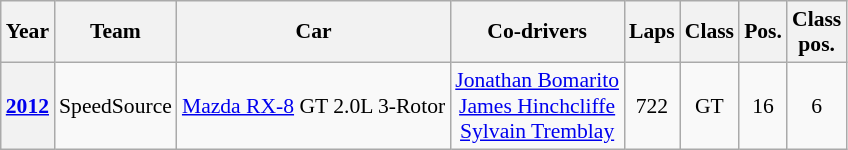<table class="wikitable" style="text-align:center; font-size:90%">
<tr>
<th>Year</th>
<th>Team</th>
<th>Car</th>
<th>Co-drivers</th>
<th>Laps</th>
<th>Class</th>
<th>Pos.</th>
<th>Class<br>pos.</th>
</tr>
<tr>
<th><a href='#'>2012</a></th>
<td>SpeedSource</td>
<td><a href='#'>Mazda RX-8</a> GT 2.0L 3-Rotor</td>
<td> <a href='#'>Jonathan Bomarito</a><br> <a href='#'>James Hinchcliffe</a><br> <a href='#'>Sylvain Tremblay</a></td>
<td>722</td>
<td>GT</td>
<td>16</td>
<td>6</td>
</tr>
</table>
